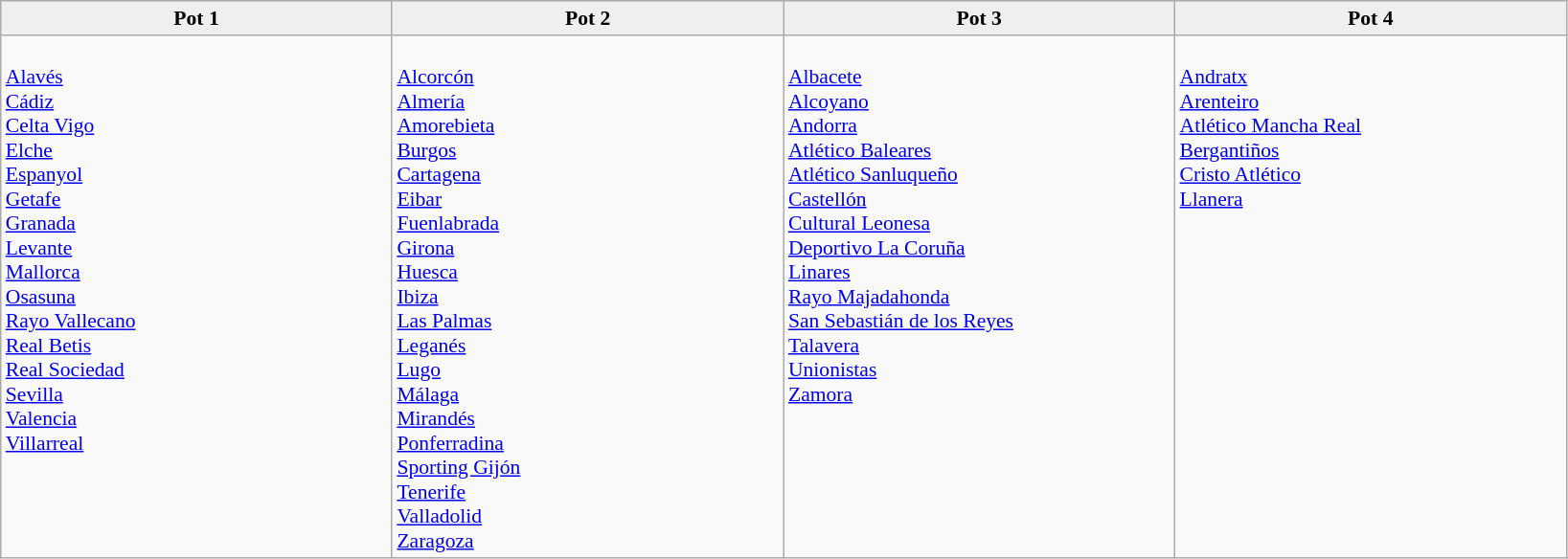<table class="wikitable" style="font-size:90%">
<tr bgcolor=#efefef align=center>
<td width=15%><strong>Pot 1</strong><br></td>
<td width=15%><strong>Pot 2</strong><br></td>
<td width=15%><strong>Pot 3</strong><br></td>
<td width=15%><strong>Pot 4</strong><br></td>
</tr>
<tr valign=top>
<td><br><a href='#'>Alavés</a><br>
<a href='#'>Cádiz</a><br>
<a href='#'>Celta Vigo</a><br>
<a href='#'>Elche</a><br>
<a href='#'>Espanyol</a><br>
<a href='#'>Getafe</a><br>
<a href='#'>Granada</a><br>
<a href='#'>Levante</a><br>
<a href='#'>Mallorca</a><br>
<a href='#'>Osasuna</a><br>
<a href='#'>Rayo Vallecano</a><br>
<a href='#'>Real Betis</a><br>
<a href='#'>Real Sociedad</a><br>
<a href='#'>Sevilla</a><br>
<a href='#'>Valencia</a><br>
<a href='#'>Villarreal</a></td>
<td><br><a href='#'>Alcorcón</a><br>
<a href='#'>Almería</a><br>
<a href='#'>Amorebieta</a><br>
<a href='#'>Burgos</a><br>
<a href='#'>Cartagena</a><br>
<a href='#'>Eibar</a><br>
<a href='#'>Fuenlabrada</a><br>
<a href='#'>Girona</a><br>
<a href='#'>Huesca</a><br>
<a href='#'>Ibiza</a><br>
<a href='#'>Las Palmas</a><br>
<a href='#'>Leganés</a><br>
<a href='#'>Lugo</a><br>
<a href='#'>Málaga</a><br>
<a href='#'>Mirandés</a><br>
<a href='#'>Ponferradina</a><br>
<a href='#'>Sporting Gijón</a><br>
<a href='#'>Tenerife</a><br>
<a href='#'>Valladolid</a><br>
<a href='#'>Zaragoza</a></td>
<td><br><a href='#'>Albacete</a><br>
<a href='#'>Alcoyano</a><br>
<a href='#'>Andorra</a><br>
<a href='#'>Atlético Baleares</a><br>
<a href='#'>Atlético Sanluqueño</a><br>
<a href='#'>Castellón</a><br>
<a href='#'>Cultural Leonesa</a><br>
<a href='#'>Deportivo La Coruña</a><br>
<a href='#'>Linares</a><br>
<a href='#'>Rayo Majadahonda</a><br>
<a href='#'>San Sebastián de los Reyes</a><br>
<a href='#'>Talavera</a><br>
<a href='#'>Unionistas</a><br>
<a href='#'>Zamora</a></td>
<td><br><a href='#'>Andratx</a><br>
<a href='#'>Arenteiro</a><br>
<a href='#'>Atlético Mancha Real</a><br>
<a href='#'>Bergantiños</a><br>
<a href='#'>Cristo Atlético</a><br>
<a href='#'>Llanera</a></td>
</tr>
</table>
